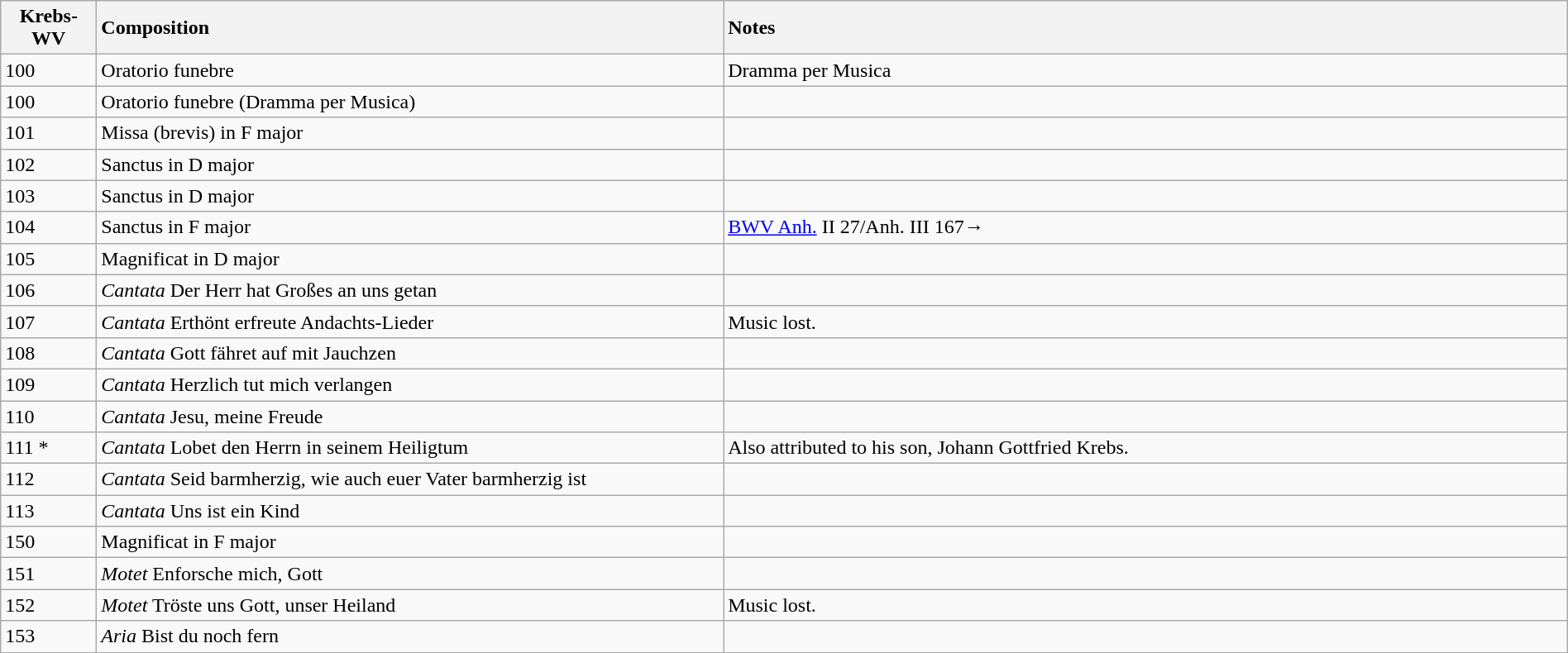<table class="wikitable" width="100%">
<tr>
<th width="70">Krebs-WV</th>
<th style="text-align: left; width: 40%">Composition</th>
<th style="text-align: left;">Notes</th>
</tr>
<tr>
<td>100</td>
<td>Oratorio funebre</td>
<td>Dramma per Musica</td>
</tr>
<tr>
<td>100</td>
<td>Oratorio funebre (Dramma per Musica)</td>
<td></td>
</tr>
<tr>
<td>101</td>
<td>Missa (brevis) in F major</td>
<td></td>
</tr>
<tr>
<td>102</td>
<td>Sanctus in D major</td>
<td></td>
</tr>
<tr>
<td>103</td>
<td>Sanctus in D major</td>
<td></td>
</tr>
<tr>
<td>104</td>
<td>Sanctus in F major</td>
<td><a href='#'>BWV Anh.</a> II 27/Anh. III 167→</td>
</tr>
<tr>
<td>105</td>
<td>Magnificat in D major</td>
<td></td>
</tr>
<tr>
<td>106</td>
<td><em>Cantata</em> Der Herr hat Großes an uns getan</td>
<td></td>
</tr>
<tr>
<td>107</td>
<td><em>Cantata</em> Erthönt erfreute Andachts-Lieder</td>
<td>Music lost.</td>
</tr>
<tr>
<td>108</td>
<td><em>Cantata</em> Gott fähret auf mit Jauchzen</td>
<td></td>
</tr>
<tr>
<td>109</td>
<td><em>Cantata</em> Herzlich tut mich verlangen</td>
<td></td>
</tr>
<tr>
<td>110</td>
<td><em>Cantata</em> Jesu, meine Freude</td>
<td></td>
</tr>
<tr>
<td>111 *</td>
<td><em>Cantata</em> Lobet den Herrn in seinem Heiligtum</td>
<td>Also attributed to his son, Johann Gottfried Krebs.</td>
</tr>
<tr>
<td>112</td>
<td><em>Cantata</em> Seid barmherzig, wie auch euer Vater barmherzig ist</td>
<td></td>
</tr>
<tr>
<td>113</td>
<td><em>Cantata</em> Uns ist ein Kind</td>
<td></td>
</tr>
<tr>
<td>150</td>
<td>Magnificat in F major</td>
<td></td>
</tr>
<tr>
<td>151</td>
<td><em>Motet</em> Enforsche mich, Gott</td>
<td></td>
</tr>
<tr>
<td>152</td>
<td><em>Motet</em> Tröste uns Gott, unser Heiland</td>
<td>Music lost.</td>
</tr>
<tr>
<td>153</td>
<td><em>Aria</em> Bist du noch fern</td>
<td></td>
</tr>
<tr>
</tr>
</table>
